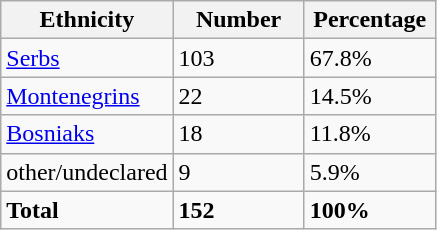<table class="wikitable">
<tr>
<th width="100px">Ethnicity</th>
<th width="80px">Number</th>
<th width="80px">Percentage</th>
</tr>
<tr>
<td><a href='#'>Serbs</a></td>
<td>103</td>
<td>67.8%</td>
</tr>
<tr>
<td><a href='#'>Montenegrins</a></td>
<td>22</td>
<td>14.5%</td>
</tr>
<tr>
<td><a href='#'>Bosniaks</a></td>
<td>18</td>
<td>11.8%</td>
</tr>
<tr>
<td>other/undeclared</td>
<td>9</td>
<td>5.9%</td>
</tr>
<tr>
<td><strong>Total</strong></td>
<td><strong>152</strong></td>
<td><strong>100%</strong></td>
</tr>
</table>
